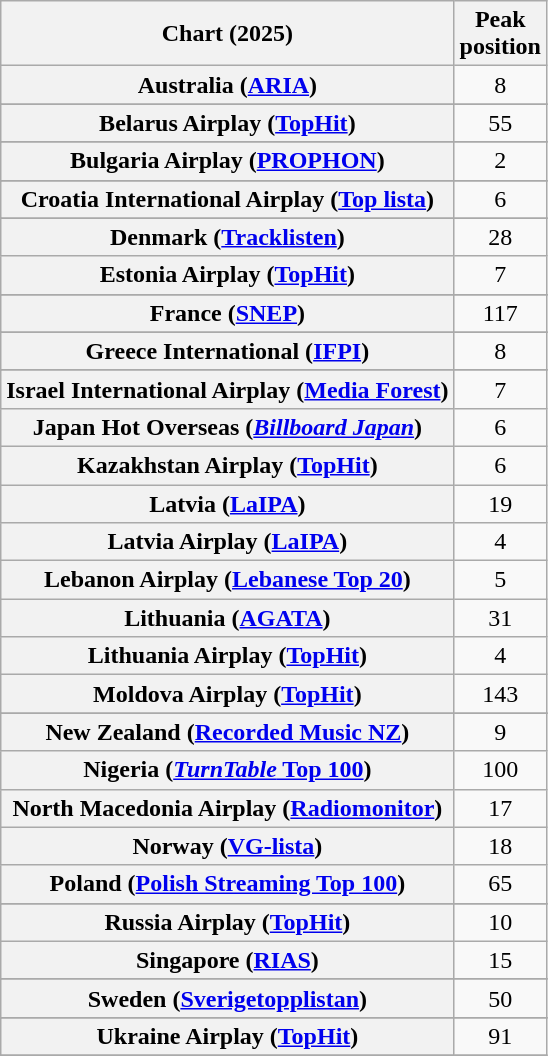<table class="wikitable sortable plainrowheaders" style="text-align:center">
<tr>
<th scope="col">Chart (2025)</th>
<th scope="col">Peak<br>position</th>
</tr>
<tr>
<th scope="row">Australia (<a href='#'>ARIA</a>)</th>
<td>8</td>
</tr>
<tr>
</tr>
<tr>
<th scope="row">Belarus Airplay (<a href='#'>TopHit</a>)</th>
<td>55</td>
</tr>
<tr>
</tr>
<tr>
<th scope="row">Bulgaria Airplay (<a href='#'>PROPHON</a>)</th>
<td>2</td>
</tr>
<tr>
</tr>
<tr>
</tr>
<tr>
</tr>
<tr>
</tr>
<tr>
<th scope="row">Croatia International Airplay (<a href='#'>Top lista</a>)</th>
<td>6</td>
</tr>
<tr>
</tr>
<tr>
</tr>
<tr>
<th scope="row">Denmark (<a href='#'>Tracklisten</a>)</th>
<td>28</td>
</tr>
<tr>
<th scope="row">Estonia Airplay (<a href='#'>TopHit</a>)</th>
<td>7</td>
</tr>
<tr>
</tr>
<tr>
<th scope="row">France (<a href='#'>SNEP</a>)</th>
<td>117</td>
</tr>
<tr>
</tr>
<tr>
</tr>
<tr>
<th scope="row">Greece International (<a href='#'>IFPI</a>)</th>
<td>8</td>
</tr>
<tr>
</tr>
<tr>
<th scope="row">Israel International Airplay (<a href='#'>Media Forest</a>)</th>
<td>7</td>
</tr>
<tr>
<th scope="row">Japan Hot Overseas (<em><a href='#'>Billboard Japan</a></em>)</th>
<td>6</td>
</tr>
<tr>
<th scope="row">Kazakhstan Airplay (<a href='#'>TopHit</a>)</th>
<td>6</td>
</tr>
<tr>
<th scope="row">Latvia (<a href='#'>LaIPA</a>)</th>
<td>19</td>
</tr>
<tr>
<th scope="row">Latvia Airplay (<a href='#'>LaIPA</a>)</th>
<td>4</td>
</tr>
<tr>
<th scope="row">Lebanon Airplay (<a href='#'>Lebanese Top 20</a>)</th>
<td>5</td>
</tr>
<tr>
<th scope="row">Lithuania (<a href='#'>AGATA</a>)</th>
<td>31</td>
</tr>
<tr>
<th scope="row">Lithuania Airplay (<a href='#'>TopHit</a>)</th>
<td>4</td>
</tr>
<tr>
<th scope="row">Moldova Airplay (<a href='#'>TopHit</a>)</th>
<td>143</td>
</tr>
<tr>
</tr>
<tr>
</tr>
<tr>
<th scope="row">New Zealand (<a href='#'>Recorded Music NZ</a>)</th>
<td>9</td>
</tr>
<tr>
<th scope="row">Nigeria (<a href='#'><em>TurnTable</em> Top 100</a>)</th>
<td>100</td>
</tr>
<tr>
<th scope="row">North Macedonia Airplay (<a href='#'>Radiomonitor</a>)</th>
<td>17</td>
</tr>
<tr>
<th scope="row">Norway (<a href='#'>VG-lista</a>)</th>
<td>18</td>
</tr>
<tr>
<th scope="row">Poland (<a href='#'>Polish Streaming Top 100</a>)</th>
<td>65</td>
</tr>
<tr>
</tr>
<tr>
</tr>
<tr>
<th scope="row">Russia Airplay (<a href='#'>TopHit</a>)</th>
<td>10</td>
</tr>
<tr>
<th scope="row">Singapore (<a href='#'>RIAS</a>)</th>
<td>15</td>
</tr>
<tr>
</tr>
<tr>
</tr>
<tr>
<th scope="row">Sweden (<a href='#'>Sverigetopplistan</a>)</th>
<td>50</td>
</tr>
<tr>
</tr>
<tr>
<th scope="row">Ukraine Airplay (<a href='#'>TopHit</a>)</th>
<td>91</td>
</tr>
<tr>
</tr>
<tr>
</tr>
<tr>
</tr>
<tr>
</tr>
<tr>
</tr>
</table>
